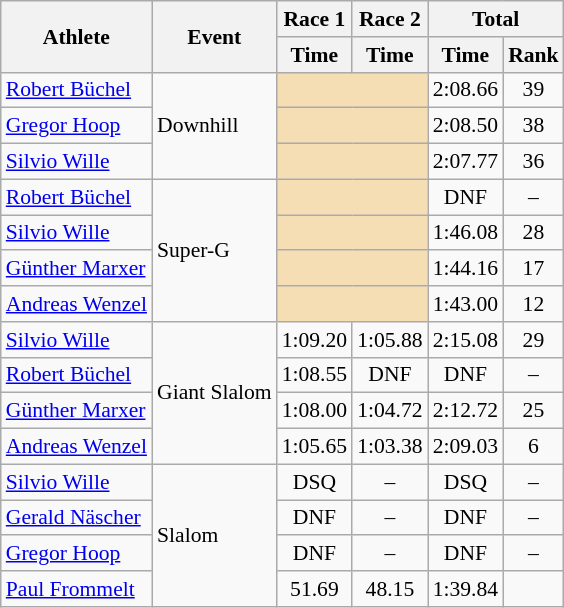<table class="wikitable" style="font-size:90%">
<tr>
<th rowspan="2">Athlete</th>
<th rowspan="2">Event</th>
<th>Race 1</th>
<th>Race 2</th>
<th colspan="2">Total</th>
</tr>
<tr>
<th>Time</th>
<th>Time</th>
<th>Time</th>
<th>Rank</th>
</tr>
<tr>
<td><a href='#'>Robert Büchel</a></td>
<td rowspan="3">Downhill</td>
<td colspan="2" bgcolor="wheat"></td>
<td align="center">2:08.66</td>
<td align="center">39</td>
</tr>
<tr>
<td><a href='#'>Gregor Hoop</a></td>
<td colspan="2" bgcolor="wheat"></td>
<td align="center">2:08.50</td>
<td align="center">38</td>
</tr>
<tr>
<td><a href='#'>Silvio Wille</a></td>
<td colspan="2" bgcolor="wheat"></td>
<td align="center">2:07.77</td>
<td align="center">36</td>
</tr>
<tr>
<td><a href='#'>Robert Büchel</a></td>
<td rowspan="4">Super-G</td>
<td colspan="2" bgcolor="wheat"></td>
<td align="center">DNF</td>
<td align="center">–</td>
</tr>
<tr>
<td><a href='#'>Silvio Wille</a></td>
<td colspan="2" bgcolor="wheat"></td>
<td align="center">1:46.08</td>
<td align="center">28</td>
</tr>
<tr>
<td><a href='#'>Günther Marxer</a></td>
<td colspan="2" bgcolor="wheat"></td>
<td align="center">1:44.16</td>
<td align="center">17</td>
</tr>
<tr>
<td><a href='#'>Andreas Wenzel</a></td>
<td colspan="2" bgcolor="wheat"></td>
<td align="center">1:43.00</td>
<td align="center">12</td>
</tr>
<tr>
<td><a href='#'>Silvio Wille</a></td>
<td rowspan="4">Giant Slalom</td>
<td align="center">1:09.20</td>
<td align="center">1:05.88</td>
<td align="center">2:15.08</td>
<td align="center">29</td>
</tr>
<tr>
<td><a href='#'>Robert Büchel</a></td>
<td align="center">1:08.55</td>
<td align="center">DNF</td>
<td align="center">DNF</td>
<td align="center">–</td>
</tr>
<tr>
<td><a href='#'>Günther Marxer</a></td>
<td align="center">1:08.00</td>
<td align="center">1:04.72</td>
<td align="center">2:12.72</td>
<td align="center">25</td>
</tr>
<tr>
<td><a href='#'>Andreas Wenzel</a></td>
<td align="center">1:05.65</td>
<td align="center">1:03.38</td>
<td align="center">2:09.03</td>
<td align="center">6</td>
</tr>
<tr>
<td><a href='#'>Silvio Wille</a></td>
<td rowspan="4">Slalom</td>
<td align="center">DSQ</td>
<td align="center">–</td>
<td align="center">DSQ</td>
<td align="center">–</td>
</tr>
<tr>
<td><a href='#'>Gerald Näscher</a></td>
<td align="center">DNF</td>
<td align="center">–</td>
<td align="center">DNF</td>
<td align="center">–</td>
</tr>
<tr>
<td><a href='#'>Gregor Hoop</a></td>
<td align="center">DNF</td>
<td align="center">–</td>
<td align="center">DNF</td>
<td align="center">–</td>
</tr>
<tr>
<td><a href='#'>Paul Frommelt</a></td>
<td align="center">51.69</td>
<td align="center">48.15</td>
<td align="center">1:39.84</td>
<td align="center"></td>
</tr>
</table>
